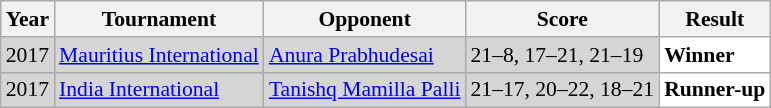<table class="sortable wikitable" style="font-size: 90%;">
<tr>
<th>Year</th>
<th>Tournament</th>
<th>Opponent</th>
<th>Score</th>
<th>Result</th>
</tr>
<tr style="background:#D5D5D5">
<td align="center">2017</td>
<td align="left"><a href='#'>Mauritius International</a></td>
<td align="left"> <a href='#'>Anura Prabhudesai</a></td>
<td align="left">21–8, 17–21, 21–19</td>
<td style="text-align:left; background:white"> <strong>Winner</strong></td>
</tr>
<tr style="background:#D5D5D5">
<td align="center">2017</td>
<td align="left"><a href='#'>India International</a></td>
<td align="left"> <a href='#'>Tanishq Mamilla Palli</a></td>
<td align="left">21–17, 20–22, 18–21</td>
<td style="text-align:left; background:white"> <strong>Runner-up</strong></td>
</tr>
</table>
